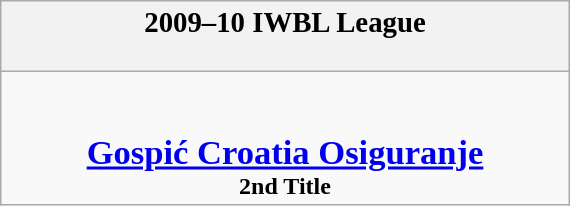<table class="wikitable" style="margin: 0 auto; width: 30%;">
<tr>
<th><big>2009–10 IWBL League</big><br><br></th>
</tr>
<tr>
<td align=center><br><br><big><big><strong><a href='#'>Gospić Croatia Osiguranje</a></strong><br></big></big><strong>2nd Title</strong></td>
</tr>
</table>
